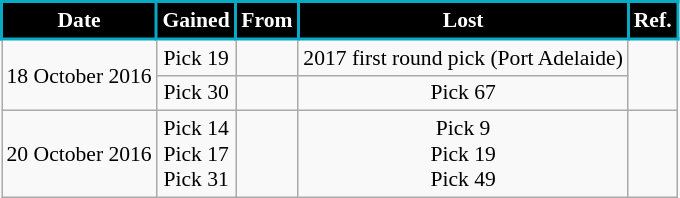<table class="wikitable" style="font-size:90%; text-align:center;">
<tr>
<td style="background:black; color:white; border: solid #06AAC5 2px"><strong>Date</strong></td>
<td style="background:black; color:white; border: solid #06AAC5 2px"><strong>Gained</strong></td>
<td style="background:black; color:white; border: solid #06AAC5 2px"><strong>From</strong></td>
<td style="background:black; color:white; border: solid #06AAC5 2px"><strong>Lost</strong></td>
<td style="background:black; color:white; border: solid #06AAC5 2px"><strong>Ref.</strong></td>
</tr>
<tr>
<td rowspan=2>18 October 2016</td>
<td>Pick 19</td>
<td></td>
<td>2017 first round pick (Port Adelaide)</td>
<td rowspan=2></td>
</tr>
<tr>
<td>Pick 30</td>
<td></td>
<td>Pick 67</td>
</tr>
<tr>
<td>20 October 2016</td>
<td>Pick 14<br>Pick 17<br>Pick 31</td>
<td></td>
<td>Pick 9<br>Pick 19<br>Pick 49</td>
<td></td>
</tr>
</table>
